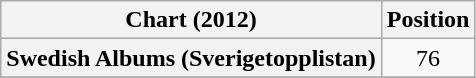<table class="wikitable sortable plainrowheaders" style="text-align:center;">
<tr>
<th scope="col">Chart (2012)</th>
<th scope="col">Position</th>
</tr>
<tr>
<th scope="row">Swedish Albums (Sverigetopplistan)</th>
<td>76</td>
</tr>
<tr>
</tr>
</table>
